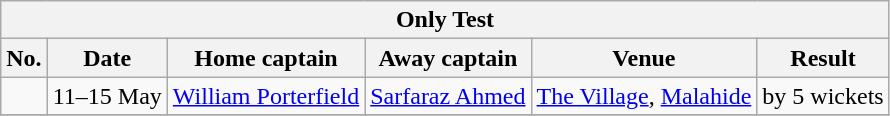<table class="wikitable">
<tr>
<th colspan="9">Only Test</th>
</tr>
<tr>
<th>No.</th>
<th>Date</th>
<th>Home captain</th>
<th>Away captain</th>
<th>Venue</th>
<th>Result</th>
</tr>
<tr>
<td></td>
<td>11–15 May</td>
<td><a href='#'>William Porterfield</a></td>
<td><a href='#'>Sarfaraz Ahmed</a></td>
<td><a href='#'>The Village</a>, <a href='#'>Malahide</a></td>
<td> by 5 wickets</td>
</tr>
<tr>
</tr>
</table>
